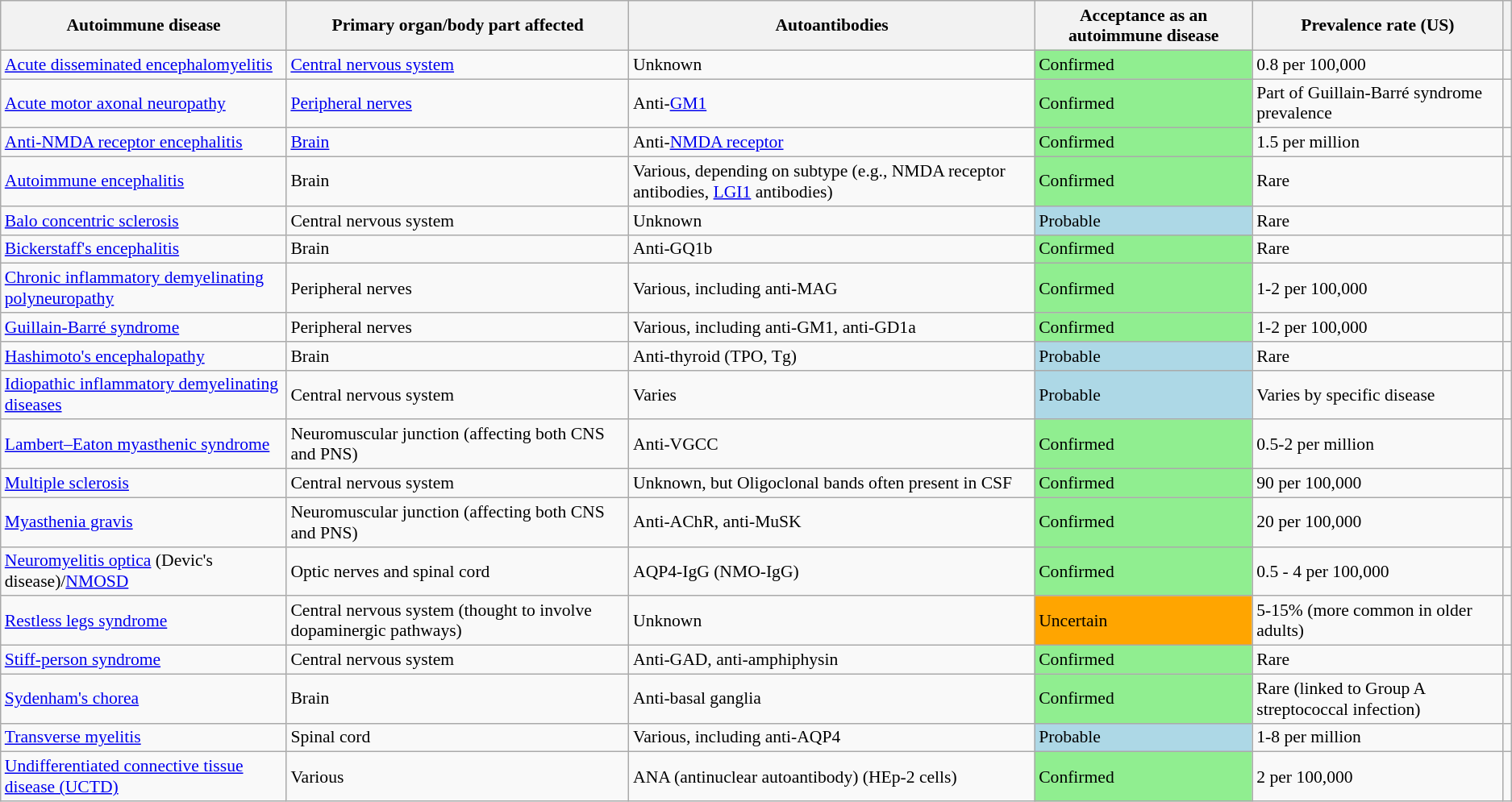<table class="wikitable sortable" style="font-size: 90%;">
<tr>
<th scope="col">Autoimmune disease</th>
<th scope="col">Primary organ/body part affected</th>
<th scope="col">Autoantibodies</th>
<th scope="col">Acceptance as an autoimmune disease</th>
<th scope="col">Prevalence rate (US)</th>
<th scope="col"></th>
</tr>
<tr>
<td><a href='#'>Acute disseminated encephalomyelitis</a></td>
<td><a href='#'>Central nervous system</a></td>
<td>Unknown</td>
<td bgcolor="lightgreen">Confirmed</td>
<td>0.8 per 100,000</td>
<td></td>
</tr>
<tr>
<td><a href='#'>Acute motor axonal neuropathy</a></td>
<td><a href='#'>Peripheral nerves</a></td>
<td>Anti-<a href='#'>GM1</a></td>
<td bgcolor="lightgreen">Confirmed</td>
<td>Part of Guillain-Barré syndrome prevalence</td>
<td></td>
</tr>
<tr>
<td><a href='#'>Anti-NMDA receptor encephalitis</a></td>
<td><a href='#'>Brain</a></td>
<td>Anti-<a href='#'>NMDA receptor</a></td>
<td bgcolor="lightgreen">Confirmed</td>
<td>1.5 per million</td>
<td></td>
</tr>
<tr>
<td><a href='#'>Autoimmune encephalitis</a></td>
<td>Brain</td>
<td>Various, depending on subtype (e.g., NMDA receptor antibodies, <a href='#'>LGI1</a> antibodies)</td>
<td bgcolor="lightgreen">Confirmed</td>
<td>Rare</td>
<td></td>
</tr>
<tr>
<td><a href='#'>Balo concentric sclerosis</a></td>
<td>Central nervous system</td>
<td>Unknown</td>
<td bgcolor="lightblue">Probable</td>
<td>Rare</td>
<td></td>
</tr>
<tr>
<td><a href='#'>Bickerstaff's encephalitis</a></td>
<td>Brain</td>
<td>Anti-GQ1b</td>
<td bgcolor="lightgreen">Confirmed</td>
<td>Rare</td>
<td></td>
</tr>
<tr>
<td><a href='#'>Chronic inflammatory demyelinating polyneuropathy</a></td>
<td>Peripheral nerves</td>
<td>Various, including anti-MAG</td>
<td bgcolor="lightgreen">Confirmed</td>
<td>1-2 per 100,000</td>
<td></td>
</tr>
<tr>
<td><a href='#'>Guillain-Barré syndrome</a></td>
<td>Peripheral nerves</td>
<td>Various, including anti-GM1, anti-GD1a</td>
<td bgcolor="lightgreen">Confirmed</td>
<td>1-2 per 100,000</td>
<td></td>
</tr>
<tr>
<td><a href='#'>Hashimoto's encephalopathy</a></td>
<td>Brain</td>
<td>Anti-thyroid (TPO, Tg)</td>
<td bgcolor="lightblue">Probable</td>
<td>Rare</td>
<td></td>
</tr>
<tr>
<td><a href='#'>Idiopathic inflammatory demyelinating diseases</a></td>
<td>Central nervous system</td>
<td>Varies</td>
<td bgcolor="lightblue">Probable</td>
<td>Varies by specific disease</td>
<td></td>
</tr>
<tr>
<td><a href='#'>Lambert–Eaton myasthenic syndrome</a></td>
<td>Neuromuscular junction (affecting both CNS and PNS)</td>
<td>Anti-VGCC</td>
<td bgcolor="lightgreen">Confirmed</td>
<td>0.5-2 per million</td>
<td></td>
</tr>
<tr>
<td><a href='#'>Multiple sclerosis</a></td>
<td>Central nervous system</td>
<td>Unknown, but Oligoclonal bands often present in CSF</td>
<td bgcolor="lightgreen">Confirmed</td>
<td>90 per 100,000</td>
<td></td>
</tr>
<tr>
<td><a href='#'>Myasthenia gravis</a></td>
<td>Neuromuscular junction (affecting both CNS and PNS)</td>
<td>Anti-AChR, anti-MuSK</td>
<td bgcolor="lightgreen">Confirmed</td>
<td>20 per 100,000</td>
<td></td>
</tr>
<tr>
<td><a href='#'>Neuromyelitis optica</a> (Devic's disease)/<a href='#'>NMOSD</a></td>
<td>Optic nerves and spinal cord</td>
<td>AQP4-IgG (NMO-IgG)</td>
<td bgcolor="lightgreen">Confirmed</td>
<td>0.5 - 4 per 100,000</td>
<td></td>
</tr>
<tr>
<td><a href='#'>Restless legs syndrome</a></td>
<td>Central nervous system (thought to involve dopaminergic pathways)</td>
<td>Unknown</td>
<td bgcolor="orange">Uncertain</td>
<td>5-15% (more common in older adults)</td>
<td></td>
</tr>
<tr>
<td><a href='#'>Stiff-person syndrome</a></td>
<td>Central nervous system</td>
<td>Anti-GAD, anti-amphiphysin</td>
<td bgcolor="lightgreen">Confirmed</td>
<td>Rare</td>
<td></td>
</tr>
<tr>
<td><a href='#'>Sydenham's chorea</a></td>
<td>Brain</td>
<td>Anti-basal ganglia</td>
<td bgcolor="lightgreen">Confirmed</td>
<td>Rare (linked to Group A streptococcal infection)</td>
<td></td>
</tr>
<tr>
<td><a href='#'>Transverse myelitis</a></td>
<td>Spinal cord</td>
<td>Various, including anti-AQP4</td>
<td bgcolor="lightblue">Probable</td>
<td>1-8 per million</td>
<td></td>
</tr>
<tr>
<td><a href='#'>Undifferentiated connective tissue disease (UCTD)</a></td>
<td>Various</td>
<td>ANA (antinuclear autoantibody) (HEp-2 cells)</td>
<td bgcolor="lightgreen">Confirmed</td>
<td>2 per 100,000</td>
<td></td>
</tr>
</table>
